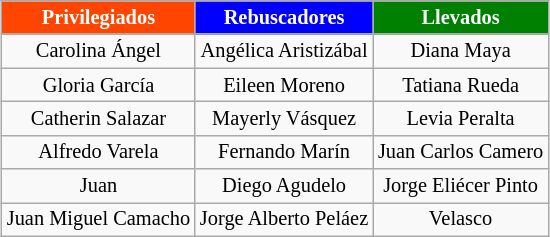<table class="wikitable" style="margin:1em auto; font-size:85%; text-align:center">
<tr>
<th style="background:orangered; color:white">Privilegiados</th>
<th style="background:blue; color:white">Rebuscadores</th>
<th style="background:green; color:white">Llevados</th>
</tr>
<tr>
<td>Carolina Ángel</td>
<td>Angélica Aristizábal</td>
<td>Diana Maya</td>
</tr>
<tr>
<td>Gloria García</td>
<td>Eileen Moreno</td>
<td>Tatiana Rueda</td>
</tr>
<tr>
<td>Catherin Salazar</td>
<td>Mayerly Vásquez</td>
<td>Levia Peralta</td>
</tr>
<tr>
<td>Alfredo Varela</td>
<td Gabriel {{nowrap>Fernando Marín</td>
<td>Juan Carlos Camero</td>
</tr>
<tr>
<td>Juan </td>
<td>Diego Agudelo</td>
<td>Jorge Eliécer Pinto</td>
</tr>
<tr>
<td>Juan Miguel Camacho</td>
<td>Jorge Alberto Peláez</td>
<td> Velasco</td>
</tr>
</table>
